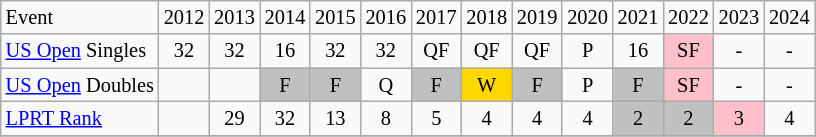<table class="wikitable" style="font-size:85%;" align=center>
<tr>
<td>Event</td>
<td>2012</td>
<td>2013</td>
<td>2014</td>
<td>2015</td>
<td>2016</td>
<td>2017</td>
<td>2018</td>
<td>2019</td>
<td>2020</td>
<td>2021</td>
<td>2022</td>
<td>2023</td>
<td>2024</td>
</tr>
<tr>
<td align="left"><a href='#'>US Open</a> Singles</td>
<td align=center>32</td>
<td align=center>32</td>
<td align=center>16</td>
<td align=center>32</td>
<td align=center>32</td>
<td align=center>QF</td>
<td align=center>QF</td>
<td align=center>QF</td>
<td align=center>P</td>
<td align=center>16</td>
<td bgcolor=pink align=center>SF</td>
<td align=center>-</td>
<td align=center>-</td>
</tr>
<tr>
<td align="left"><a href='#'>US Open</a> Doubles</td>
<td align=center></td>
<td align=center></td>
<td bgcolor=silver align=center>F</td>
<td bgcolor=silver align=center>F</td>
<td align=center>Q</td>
<td bgcolor=silver align=center>F</td>
<td bgcolor=gold align=center>W</td>
<td bgcolor=silver align=center>F</td>
<td align=center>P</td>
<td bgcolor=silver align=center>F</td>
<td bgcolor=pink align=center>SF</td>
<td align=center>-</td>
<td align=center>-</td>
</tr>
<tr>
<td align="left"><a href='#'>LPRT Rank</a></td>
<td></td>
<td align=center>29</td>
<td align=center>32</td>
<td align=center>13</td>
<td align=center>8</td>
<td align=center>5</td>
<td align=center>4</td>
<td align=center>4</td>
<td align=center>4</td>
<td bgcolor=silver align=center>2</td>
<td bgcolor=silver align=center>2</td>
<td bgcolor=pink align=center>3</td>
<td align=center>4</td>
</tr>
<tr>
</tr>
</table>
